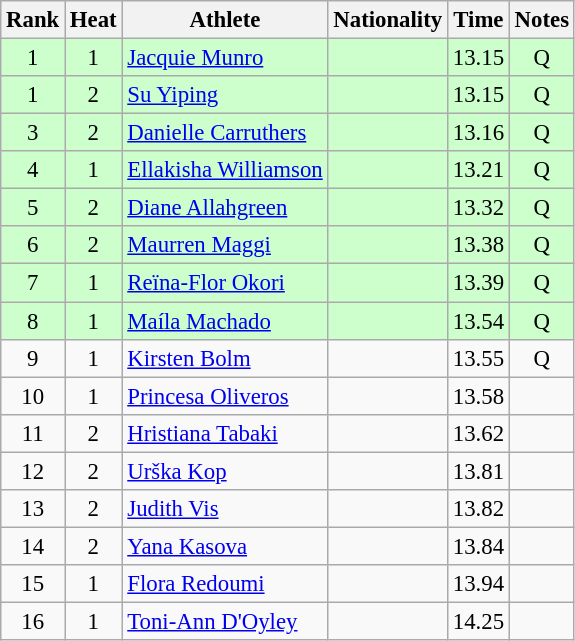<table class="wikitable sortable" style="text-align:center;font-size:95%">
<tr>
<th>Rank</th>
<th>Heat</th>
<th>Athlete</th>
<th>Nationality</th>
<th>Time</th>
<th>Notes</th>
</tr>
<tr bgcolor=ccffcc>
<td>1</td>
<td>1</td>
<td align="left"><a href='#'>Jacquie Munro</a></td>
<td align=left></td>
<td>13.15</td>
<td>Q</td>
</tr>
<tr bgcolor=ccffcc>
<td>1</td>
<td>2</td>
<td align="left"><a href='#'>Su Yiping</a></td>
<td align=left></td>
<td>13.15</td>
<td>Q</td>
</tr>
<tr bgcolor=ccffcc>
<td>3</td>
<td>2</td>
<td align="left"><a href='#'>Danielle Carruthers</a></td>
<td align=left></td>
<td>13.16</td>
<td>Q</td>
</tr>
<tr bgcolor=ccffcc>
<td>4</td>
<td>1</td>
<td align="left"><a href='#'>Ellakisha Williamson</a></td>
<td align=left></td>
<td>13.21</td>
<td>Q</td>
</tr>
<tr bgcolor=ccffcc>
<td>5</td>
<td>2</td>
<td align="left"><a href='#'>Diane Allahgreen</a></td>
<td align=left></td>
<td>13.32</td>
<td>Q</td>
</tr>
<tr bgcolor=ccffcc>
<td>6</td>
<td>2</td>
<td align="left"><a href='#'>Maurren Maggi</a></td>
<td align=left></td>
<td>13.38</td>
<td>Q</td>
</tr>
<tr bgcolor=ccffcc>
<td>7</td>
<td>1</td>
<td align="left"><a href='#'>Reïna-Flor Okori</a></td>
<td align=left></td>
<td>13.39</td>
<td>Q</td>
</tr>
<tr bgcolor=ccffcc>
<td>8</td>
<td>1</td>
<td align="left"><a href='#'>Maíla Machado</a></td>
<td align=left></td>
<td>13.54</td>
<td>Q</td>
</tr>
<tr>
<td>9</td>
<td>1</td>
<td align="left"><a href='#'>Kirsten Bolm</a></td>
<td align=left></td>
<td>13.55</td>
<td>Q</td>
</tr>
<tr>
<td>10</td>
<td>1</td>
<td align="left"><a href='#'>Princesa Oliveros</a></td>
<td align=left></td>
<td>13.58</td>
<td></td>
</tr>
<tr>
<td>11</td>
<td>2</td>
<td align="left"><a href='#'>Hristiana Tabaki</a></td>
<td align=left></td>
<td>13.62</td>
<td></td>
</tr>
<tr>
<td>12</td>
<td>2</td>
<td align="left"><a href='#'>Urška Kop</a></td>
<td align=left></td>
<td>13.81</td>
<td></td>
</tr>
<tr>
<td>13</td>
<td>2</td>
<td align="left"><a href='#'>Judith Vis</a></td>
<td align=left></td>
<td>13.82</td>
<td></td>
</tr>
<tr>
<td>14</td>
<td>2</td>
<td align="left"><a href='#'>Yana Kasova</a></td>
<td align=left></td>
<td>13.84</td>
<td></td>
</tr>
<tr>
<td>15</td>
<td>1</td>
<td align="left"><a href='#'>Flora Redoumi</a></td>
<td align=left></td>
<td>13.94</td>
<td></td>
</tr>
<tr>
<td>16</td>
<td>1</td>
<td align="left"><a href='#'>Toni-Ann D'Oyley</a></td>
<td align=left></td>
<td>14.25</td>
<td></td>
</tr>
</table>
